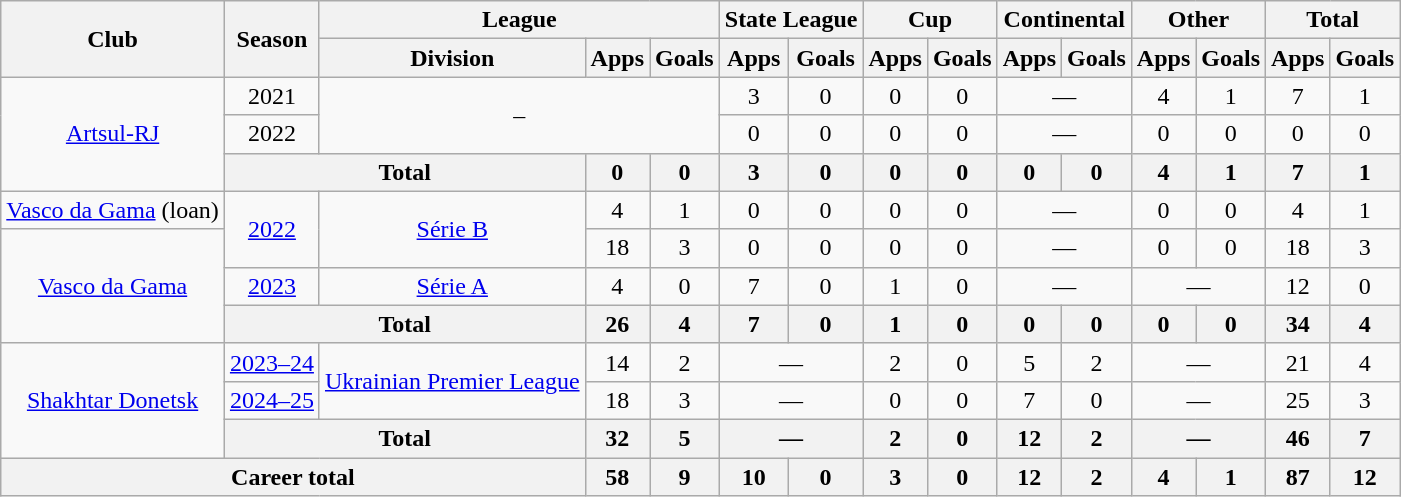<table class="wikitable" style="text-align: center;">
<tr>
<th rowspan="2">Club</th>
<th rowspan="2">Season</th>
<th colspan="3">League</th>
<th colspan="2">State League</th>
<th colspan="2">Cup</th>
<th colspan="2">Continental</th>
<th colspan="2">Other</th>
<th colspan="2">Total</th>
</tr>
<tr>
<th>Division</th>
<th>Apps</th>
<th>Goals</th>
<th>Apps</th>
<th>Goals</th>
<th>Apps</th>
<th>Goals</th>
<th>Apps</th>
<th>Goals</th>
<th>Apps</th>
<th>Goals</th>
<th>Apps</th>
<th>Goals</th>
</tr>
<tr>
<td rowspan="3"><a href='#'>Artsul-RJ</a></td>
<td>2021</td>
<td colspan="3" rowspan="2">–</td>
<td>3</td>
<td>0</td>
<td>0</td>
<td>0</td>
<td colspan="2">—</td>
<td>4</td>
<td>1</td>
<td>7</td>
<td>1</td>
</tr>
<tr>
<td>2022</td>
<td>0</td>
<td>0</td>
<td>0</td>
<td>0</td>
<td colspan="2">—</td>
<td>0</td>
<td>0</td>
<td>0</td>
<td>0</td>
</tr>
<tr>
<th colspan="2"><strong>Total</strong></th>
<th>0</th>
<th>0</th>
<th>3</th>
<th>0</th>
<th>0</th>
<th>0</th>
<th>0</th>
<th>0</th>
<th>4</th>
<th>1</th>
<th>7</th>
<th>1</th>
</tr>
<tr>
<td><a href='#'>Vasco da Gama</a> (loan)</td>
<td rowspan="2"><a href='#'>2022</a></td>
<td rowspan="2"><a href='#'>Série B</a></td>
<td>4</td>
<td>1</td>
<td>0</td>
<td>0</td>
<td>0</td>
<td>0</td>
<td colspan="2">—</td>
<td>0</td>
<td>0</td>
<td>4</td>
<td>1</td>
</tr>
<tr>
<td rowspan="3"><a href='#'>Vasco da Gama</a></td>
<td>18</td>
<td>3</td>
<td>0</td>
<td>0</td>
<td>0</td>
<td>0</td>
<td colspan="2">—</td>
<td>0</td>
<td>0</td>
<td>18</td>
<td>3</td>
</tr>
<tr>
<td><a href='#'>2023</a></td>
<td><a href='#'>Série A</a></td>
<td>4</td>
<td>0</td>
<td>7</td>
<td>0</td>
<td>1</td>
<td>0</td>
<td colspan="2">—</td>
<td colspan="2">—</td>
<td>12</td>
<td>0</td>
</tr>
<tr>
<th colspan="2"><strong>Total</strong></th>
<th>26</th>
<th>4</th>
<th>7</th>
<th>0</th>
<th>1</th>
<th>0</th>
<th>0</th>
<th>0</th>
<th>0</th>
<th>0</th>
<th>34</th>
<th>4</th>
</tr>
<tr>
<td rowspan="3"><a href='#'>Shakhtar Donetsk</a></td>
<td><a href='#'>2023–24</a></td>
<td rowspan="2"><a href='#'>Ukrainian Premier League</a></td>
<td>14</td>
<td>2</td>
<td colspan="2">—</td>
<td>2</td>
<td>0</td>
<td>5</td>
<td>2</td>
<td colspan="2">—</td>
<td>21</td>
<td>4</td>
</tr>
<tr>
<td><a href='#'>2024–25</a></td>
<td>18</td>
<td>3</td>
<td colspan="2">—</td>
<td>0</td>
<td>0</td>
<td>7</td>
<td>0</td>
<td colspan="2">—</td>
<td>25</td>
<td>3</td>
</tr>
<tr>
<th colspan="2">Total</th>
<th>32</th>
<th>5</th>
<th colspan="2">—</th>
<th>2</th>
<th>0</th>
<th>12</th>
<th>2</th>
<th colspan="2">—</th>
<th>46</th>
<th>7</th>
</tr>
<tr>
<th colspan="3"><strong>Career total</strong></th>
<th>58</th>
<th>9</th>
<th>10</th>
<th>0</th>
<th>3</th>
<th>0</th>
<th>12</th>
<th>2</th>
<th>4</th>
<th>1</th>
<th>87</th>
<th>12</th>
</tr>
</table>
